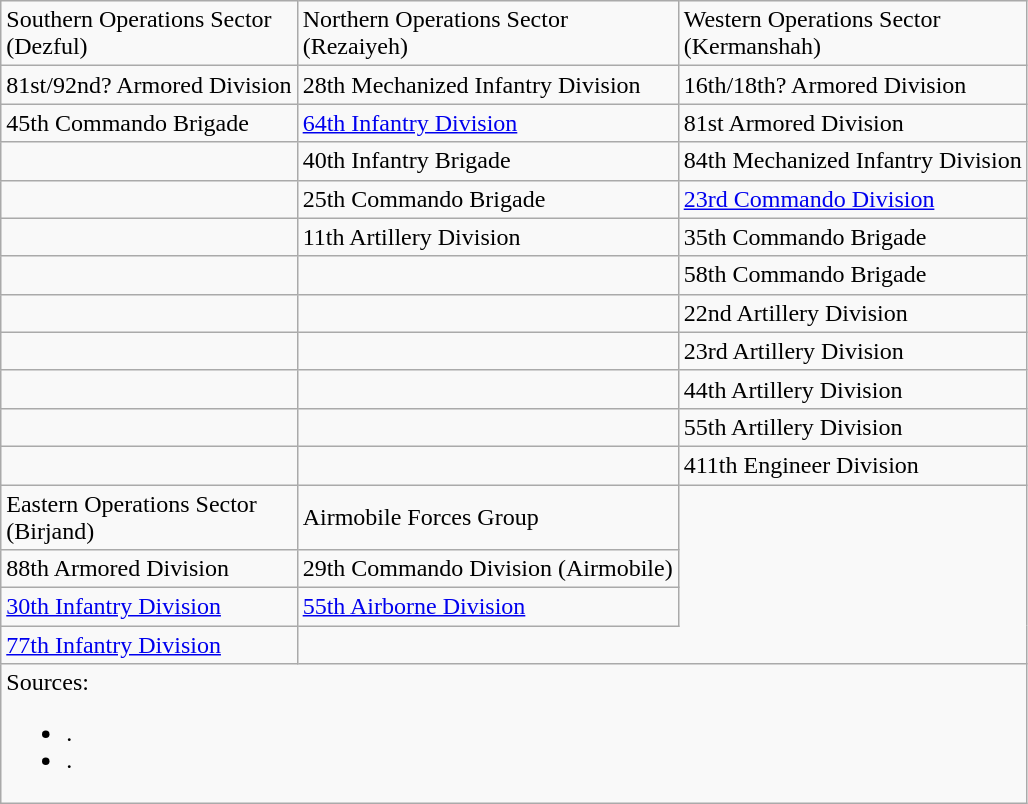<table class="wikitable">
<tr>
<td>Southern Operations Sector<br>(Dezful)</td>
<td>Northern Operations Sector<br> (Rezaiyeh)</td>
<td>Western Operations Sector<br> (Kermanshah)</td>
</tr>
<tr>
<td>81st/92nd? Armored Division</td>
<td>28th Mechanized Infantry Division</td>
<td>16th/18th? Armored Division</td>
</tr>
<tr>
<td>45th Commando Brigade</td>
<td><a href='#'>64th Infantry Division</a></td>
<td>81st Armored Division</td>
</tr>
<tr>
<td></td>
<td>40th Infantry Brigade</td>
<td>84th Mechanized Infantry Division</td>
</tr>
<tr>
<td></td>
<td>25th Commando Brigade</td>
<td><a href='#'>23rd Commando Division</a></td>
</tr>
<tr>
<td></td>
<td>11th Artillery Division</td>
<td>35th Commando Brigade</td>
</tr>
<tr>
<td></td>
<td></td>
<td>58th Commando Brigade</td>
</tr>
<tr>
<td></td>
<td></td>
<td>22nd Artillery Division</td>
</tr>
<tr>
<td></td>
<td></td>
<td>23rd Artillery Division</td>
</tr>
<tr>
<td></td>
<td></td>
<td>44th Artillery Division</td>
</tr>
<tr>
<td></td>
<td></td>
<td>55th Artillery Division</td>
</tr>
<tr>
<td></td>
<td></td>
<td>411th Engineer Division</td>
</tr>
<tr>
<td>Eastern Operations Sector<br> (Birjand)</td>
<td>Airmobile Forces Group<br></td>
</tr>
<tr>
<td>88th Armored Division</td>
<td>29th Commando Division (Airmobile)</td>
</tr>
<tr>
<td><a href='#'>30th Infantry Division</a></td>
<td><a href='#'>55th Airborne Division</a></td>
</tr>
<tr>
<td><a href='#'>77th Infantry Division</a></td>
</tr>
<tr>
<td colspan=3>Sources:<br><ul><li>.</li><li>.</li></ul></td>
</tr>
</table>
